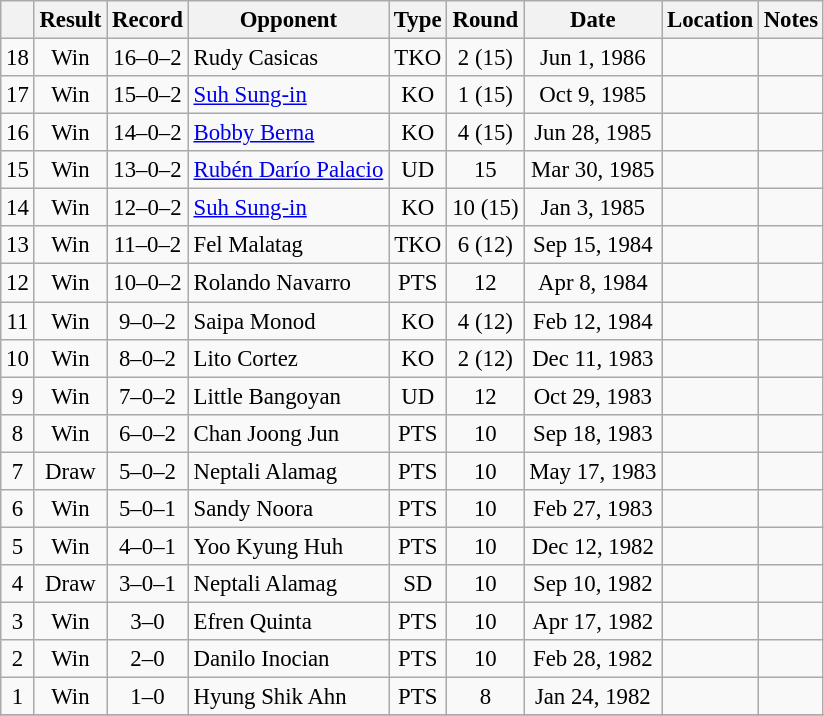<table class="wikitable" style="text-align:center; font-size:95%">
<tr>
<th></th>
<th>Result</th>
<th>Record</th>
<th>Opponent</th>
<th>Type</th>
<th>Round</th>
<th>Date</th>
<th>Location</th>
<th>Notes</th>
</tr>
<tr>
<td>18</td>
<td>Win</td>
<td>16–0–2</td>
<td align=left>Rudy Casicas</td>
<td>TKO</td>
<td>2 (15)</td>
<td>Jun 1, 1986</td>
<td style="text-align:left;"></td>
<td style="text-align:left;"></td>
</tr>
<tr>
<td>17</td>
<td>Win</td>
<td>15–0–2</td>
<td align=left><a href='#'>Suh Sung-in</a></td>
<td>KO</td>
<td>1 (15)</td>
<td>Oct 9, 1985</td>
<td style="text-align:left;"></td>
<td style="text-align:left;"></td>
</tr>
<tr>
<td>16</td>
<td>Win</td>
<td>14–0–2</td>
<td align=left><a href='#'>Bobby Berna</a></td>
<td>KO</td>
<td>4 (15)</td>
<td>Jun 28, 1985</td>
<td style="text-align:left;"></td>
<td style="text-align:left;"></td>
</tr>
<tr>
<td>15</td>
<td>Win</td>
<td>13–0–2</td>
<td align=left><a href='#'>Rubén Darío Palacio</a></td>
<td>UD</td>
<td>15</td>
<td>Mar 30, 1985</td>
<td style="text-align:left;"></td>
<td style="text-align:left;"></td>
</tr>
<tr>
<td>14</td>
<td>Win</td>
<td>12–0–2</td>
<td align=left><a href='#'>Suh Sung-in</a></td>
<td>KO</td>
<td>10 (15)</td>
<td>Jan 3, 1985</td>
<td style="text-align:left;"></td>
<td style="text-align:left;"></td>
</tr>
<tr>
<td>13</td>
<td>Win</td>
<td>11–0–2</td>
<td align=left>Fel Malatag</td>
<td>TKO</td>
<td>6 (12)</td>
<td>Sep 15, 1984</td>
<td style="text-align:left;"></td>
<td style="text-align:left;"></td>
</tr>
<tr>
<td>12</td>
<td>Win</td>
<td>10–0–2</td>
<td align=left>Rolando Navarro</td>
<td>PTS</td>
<td>12</td>
<td>Apr 8, 1984</td>
<td style="text-align:left;"></td>
<td style="text-align:left;"></td>
</tr>
<tr>
<td>11</td>
<td>Win</td>
<td>9–0–2</td>
<td align=left>Saipa Monod</td>
<td>KO</td>
<td>4 (12)</td>
<td>Feb 12, 1984</td>
<td style="text-align:left;"></td>
<td style="text-align:left;"></td>
</tr>
<tr>
<td>10</td>
<td>Win</td>
<td>8–0–2</td>
<td align=left>Lito Cortez</td>
<td>KO</td>
<td>2 (12)</td>
<td>Dec 11, 1983</td>
<td style="text-align:left;"></td>
<td style="text-align:left;"></td>
</tr>
<tr>
<td>9</td>
<td>Win</td>
<td>7–0–2</td>
<td align=left>Little Bangoyan</td>
<td>UD</td>
<td>12</td>
<td>Oct 29, 1983</td>
<td style="text-align:left;"></td>
<td style="text-align:left;"></td>
</tr>
<tr>
<td>8</td>
<td>Win</td>
<td>6–0–2</td>
<td align=left>Chan Joong Jun</td>
<td>PTS</td>
<td>10</td>
<td>Sep 18, 1983</td>
<td style="text-align:left;"></td>
<td style="text-align:left;"></td>
</tr>
<tr>
<td>7</td>
<td>Draw</td>
<td>5–0–2</td>
<td align=left>Neptali Alamag</td>
<td>PTS</td>
<td>10</td>
<td>May 17, 1983</td>
<td style="text-align:left;"></td>
<td></td>
</tr>
<tr>
<td>6</td>
<td>Win</td>
<td>5–0–1</td>
<td align=left>Sandy Noora</td>
<td>PTS</td>
<td>10</td>
<td>Feb 27, 1983</td>
<td style="text-align:left;"></td>
<td></td>
</tr>
<tr>
<td>5</td>
<td>Win</td>
<td>4–0–1</td>
<td align=left>Yoo Kyung Huh</td>
<td>PTS</td>
<td>10</td>
<td>Dec 12, 1982</td>
<td style="text-align:left;"></td>
<td></td>
</tr>
<tr>
<td>4</td>
<td>Draw</td>
<td>3–0–1</td>
<td align=left>Neptali Alamag</td>
<td>SD</td>
<td>10</td>
<td>Sep 10, 1982</td>
<td style="text-align:left;"></td>
<td></td>
</tr>
<tr>
<td>3</td>
<td>Win</td>
<td>3–0</td>
<td align=left>Efren Quinta</td>
<td>PTS</td>
<td>10</td>
<td>Apr 17, 1982</td>
<td style="text-align:left;"></td>
<td></td>
</tr>
<tr>
<td>2</td>
<td>Win</td>
<td>2–0</td>
<td align=left>Danilo Inocian</td>
<td>PTS</td>
<td>10</td>
<td>Feb 28, 1982</td>
<td style="text-align:left;"></td>
<td></td>
</tr>
<tr>
<td>1</td>
<td>Win</td>
<td>1–0</td>
<td align=left>Hyung Shik Ahn</td>
<td>PTS</td>
<td>8</td>
<td>Jan 24, 1982</td>
<td style="text-align:left;"></td>
<td></td>
</tr>
<tr>
</tr>
</table>
